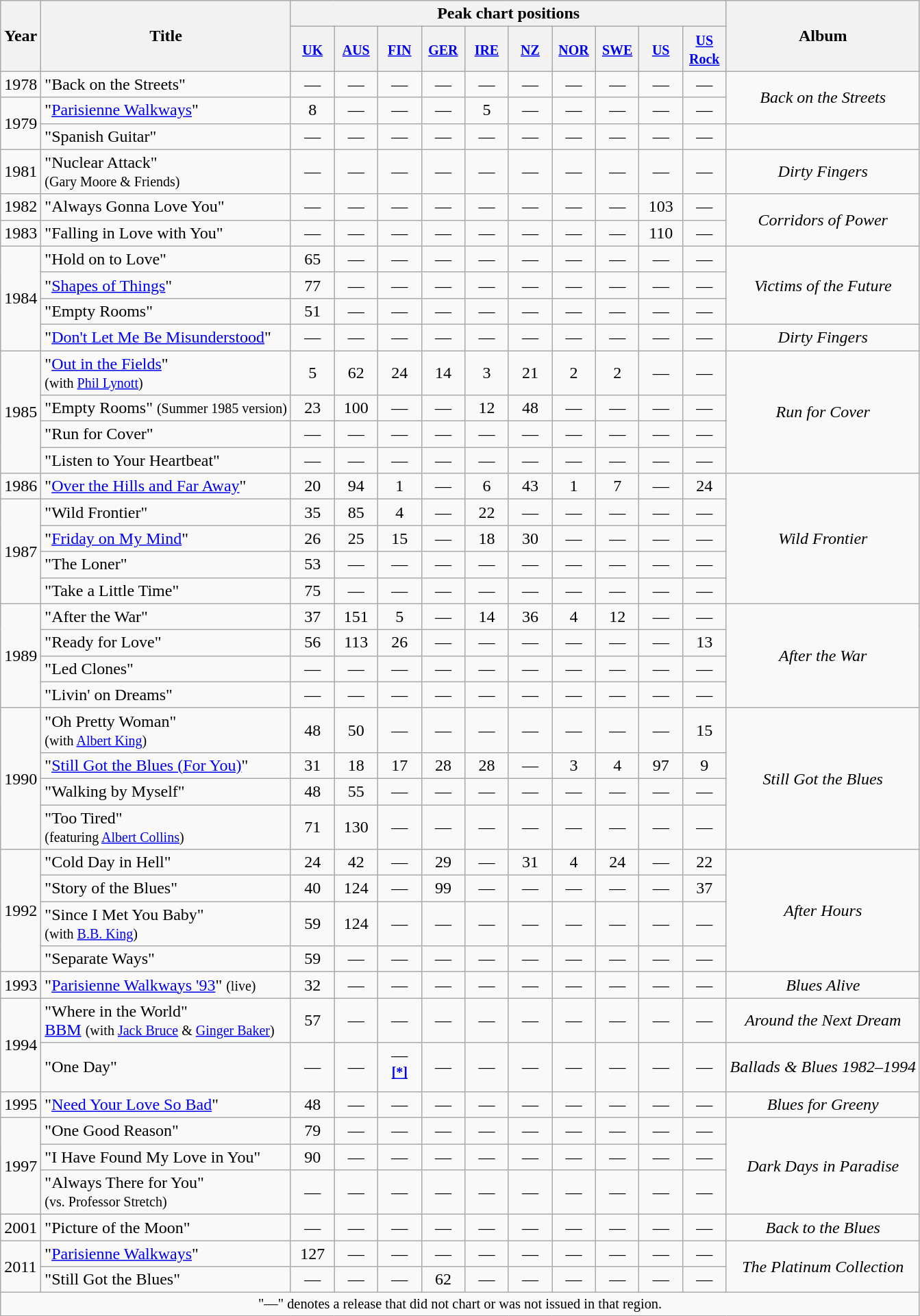<table class="wikitable">
<tr>
<th rowspan="2">Year</th>
<th rowspan="2">Title</th>
<th colspan="10">Peak chart positions</th>
<th rowspan="2">Album</th>
</tr>
<tr>
<th width="35"><small><a href='#'>UK</a></small><br></th>
<th width="35"><small><a href='#'>AUS</a></small><br></th>
<th width="35"><small><a href='#'>FIN</a></small><br></th>
<th width="35"><small><a href='#'>GER</a></small><br></th>
<th width="35"><small><a href='#'>IRE</a></small><br></th>
<th width="35"><small><a href='#'>NZ</a></small><br></th>
<th width="35"><small><a href='#'>NOR</a></small><br></th>
<th width="35"><small><a href='#'>SWE</a></small><br></th>
<th width="35"><small><a href='#'>US</a></small><br></th>
<th width="35"><small><a href='#'>US Rock</a></small><br></th>
</tr>
<tr>
<td>1978</td>
<td>"Back on the Streets"</td>
<td align="center">—</td>
<td align="center">—</td>
<td align="center">—</td>
<td align="center">—</td>
<td align="center">—</td>
<td align="center">—</td>
<td align="center">—</td>
<td align="center">—</td>
<td align="center">—</td>
<td align="center">—</td>
<td align="center" rowspan="2"><em>Back on the Streets</em></td>
</tr>
<tr>
<td rowspan="2">1979</td>
<td>"<a href='#'>Parisienne Walkways</a>"</td>
<td align="center">8</td>
<td align="center">—</td>
<td align="center">—</td>
<td align="center">—</td>
<td align="center">5</td>
<td align="center">—</td>
<td align="center">—</td>
<td align="center">—</td>
<td align="center">—</td>
<td align="center">—</td>
</tr>
<tr>
<td>"Spanish Guitar"</td>
<td align="center">—</td>
<td align="center">—</td>
<td align="center">—</td>
<td align="center">—</td>
<td align="center">—</td>
<td align="center">—</td>
<td align="center">—</td>
<td align="center">—</td>
<td align="center">—</td>
<td align="center">—</td>
</tr>
<tr>
<td>1981</td>
<td>"Nuclear Attack" <br><small>(Gary Moore & Friends)</small></td>
<td align="center">—</td>
<td align="center">—</td>
<td align="center">—</td>
<td align="center">—</td>
<td align="center">—</td>
<td align="center">—</td>
<td align="center">—</td>
<td align="center">—</td>
<td align="center">—</td>
<td align="center">—</td>
<td align="center"><em>Dirty Fingers</em></td>
</tr>
<tr>
<td>1982</td>
<td>"Always Gonna Love You"</td>
<td align="center">—</td>
<td align="center">—</td>
<td align="center">—</td>
<td align="center">—</td>
<td align="center">—</td>
<td align="center">—</td>
<td align="center">—</td>
<td align="center">—</td>
<td align="center">103</td>
<td align="center">—</td>
<td align="center" rowspan="2"><em>Corridors of Power</em></td>
</tr>
<tr>
<td>1983</td>
<td>"Falling in Love with You"</td>
<td align="center">—</td>
<td align="center">—</td>
<td align="center">—</td>
<td align="center">—</td>
<td align="center">—</td>
<td align="center">—</td>
<td align="center">—</td>
<td align="center">—</td>
<td align="center">110</td>
<td align="center">—</td>
</tr>
<tr>
<td rowspan="4">1984</td>
<td>"Hold on to Love"</td>
<td align="center">65</td>
<td align="center">—</td>
<td align="center">—</td>
<td align="center">—</td>
<td align="center">—</td>
<td align="center">—</td>
<td align="center">—</td>
<td align="center">—</td>
<td align="center">—</td>
<td align="center">—</td>
<td align="center" rowspan="3"><em>Victims of the Future</em></td>
</tr>
<tr>
<td>"<a href='#'>Shapes of Things</a>"</td>
<td align="center">77</td>
<td align="center">—</td>
<td align="center">—</td>
<td align="center">—</td>
<td align="center">—</td>
<td align="center">—</td>
<td align="center">—</td>
<td align="center">—</td>
<td align="center">—</td>
<td align="center">—</td>
</tr>
<tr>
<td>"Empty Rooms"</td>
<td align="center">51</td>
<td align="center">—</td>
<td align="center">—</td>
<td align="center">—</td>
<td align="center">—</td>
<td align="center">—</td>
<td align="center">—</td>
<td align="center">—</td>
<td align="center">—</td>
<td align="center">—</td>
</tr>
<tr>
<td>"<a href='#'>Don't Let Me Be Misunderstood</a>"</td>
<td align="center">—</td>
<td align="center">—</td>
<td align="center">—</td>
<td align="center">—</td>
<td align="center">—</td>
<td align="center">—</td>
<td align="center">—</td>
<td align="center">—</td>
<td align="center">—</td>
<td align="center">—</td>
<td align="center"><em>Dirty Fingers</em></td>
</tr>
<tr>
<td rowspan="4">1985</td>
<td>"<a href='#'>Out in the Fields</a>" <br><small>(with <a href='#'>Phil Lynott</a>)</small></td>
<td align="center">5</td>
<td align="center">62</td>
<td align="center">24</td>
<td align="center">14</td>
<td align="center">3</td>
<td align="center">21</td>
<td align="center">2</td>
<td align="center">2</td>
<td align="center">—</td>
<td align="center">—</td>
<td align="center" rowspan="4"><em>Run for Cover</em></td>
</tr>
<tr>
<td>"Empty Rooms" <small>(Summer 1985 version)</small></td>
<td align="center">23</td>
<td align="center">100</td>
<td align="center">—</td>
<td align="center">—</td>
<td align="center">12</td>
<td align="center">48</td>
<td align="center">—</td>
<td align="center">—</td>
<td align="center">—</td>
<td align="center">—</td>
</tr>
<tr>
<td>"Run for Cover"</td>
<td align="center">—</td>
<td align="center">—</td>
<td align="center">—</td>
<td align="center">—</td>
<td align="center">—</td>
<td align="center">—</td>
<td align="center">—</td>
<td align="center">—</td>
<td align="center">—</td>
<td align="center">—</td>
</tr>
<tr>
<td>"Listen to Your Heartbeat"</td>
<td align="center">—</td>
<td align="center">—</td>
<td align="center">—</td>
<td align="center">—</td>
<td align="center">—</td>
<td align="center">—</td>
<td align="center">—</td>
<td align="center">—</td>
<td align="center">—</td>
<td align="center">—</td>
</tr>
<tr>
<td>1986</td>
<td>"<a href='#'>Over the Hills and Far Away</a>"</td>
<td align="center">20</td>
<td align="center">94</td>
<td align="center">1</td>
<td align="center">—</td>
<td align="center">6</td>
<td align="center">43</td>
<td align="center">1</td>
<td align="center">7</td>
<td align="center">—</td>
<td align="center">24</td>
<td align="center" rowspan="5"><em>Wild Frontier</em></td>
</tr>
<tr>
<td rowspan="4">1987</td>
<td>"Wild Frontier"</td>
<td align="center">35</td>
<td align="center">85</td>
<td align="center">4</td>
<td align="center">—</td>
<td align="center">22</td>
<td align="center">—</td>
<td align="center">—</td>
<td align="center">—</td>
<td align="center">—</td>
<td align="center">—</td>
</tr>
<tr>
<td>"<a href='#'>Friday on My Mind</a>"</td>
<td align="center">26</td>
<td align="center">25</td>
<td align="center">15</td>
<td align="center">—</td>
<td align="center">18</td>
<td align="center">30</td>
<td align="center">—</td>
<td align="center">—</td>
<td align="center">—</td>
<td align="center">—</td>
</tr>
<tr>
<td>"The Loner"</td>
<td align="center">53</td>
<td align="center">—</td>
<td align="center">—</td>
<td align="center">—</td>
<td align="center">—</td>
<td align="center">—</td>
<td align="center">—</td>
<td align="center">—</td>
<td align="center">—</td>
<td align="center">—</td>
</tr>
<tr>
<td>"Take a Little Time"</td>
<td align="center">75</td>
<td align="center">—</td>
<td align="center">—</td>
<td align="center">—</td>
<td align="center">—</td>
<td align="center">—</td>
<td align="center">—</td>
<td align="center">—</td>
<td align="center">—</td>
<td align="center">—</td>
</tr>
<tr>
<td rowspan="4">1989</td>
<td>"After the War"</td>
<td align="center">37</td>
<td align="center">151</td>
<td align="center">5</td>
<td align="center">—</td>
<td align="center">14</td>
<td align="center">36</td>
<td align="center">4</td>
<td align="center">12</td>
<td align="center">—</td>
<td align="center">—</td>
<td align="center" rowspan="4"><em>After the War</em></td>
</tr>
<tr>
<td>"Ready for Love"</td>
<td align="center">56</td>
<td align="center">113</td>
<td align="center">26</td>
<td align="center">—</td>
<td align="center">—</td>
<td align="center">—</td>
<td align="center">—</td>
<td align="center">—</td>
<td align="center">—</td>
<td align="center">13</td>
</tr>
<tr>
<td>"Led Clones"</td>
<td align="center">—</td>
<td align="center">—</td>
<td align="center">—</td>
<td align="center">—</td>
<td align="center">—</td>
<td align="center">—</td>
<td align="center">—</td>
<td align="center">—</td>
<td align="center">—</td>
<td align="center">—</td>
</tr>
<tr>
<td>"Livin' on Dreams"</td>
<td align="center">—</td>
<td align="center">—</td>
<td align="center">—</td>
<td align="center">—</td>
<td align="center">—</td>
<td align="center">—</td>
<td align="center">—</td>
<td align="center">—</td>
<td align="center">—</td>
<td align="center">—</td>
</tr>
<tr>
<td rowspan="4">1990</td>
<td>"Oh Pretty Woman" <br><small>(with <a href='#'>Albert King</a>)</small></td>
<td align="center">48</td>
<td align="center">50</td>
<td align="center">—</td>
<td align="center">—</td>
<td align="center">—</td>
<td align="center">—</td>
<td align="center">—</td>
<td align="center">—</td>
<td align="center">—</td>
<td align="center">15</td>
<td align="center" rowspan="4"><em>Still Got the Blues</em></td>
</tr>
<tr>
<td>"<a href='#'>Still Got the Blues (For You)</a>"</td>
<td align="center">31</td>
<td align="center">18</td>
<td align="center">17</td>
<td align="center">28</td>
<td align="center">28</td>
<td align="center">—</td>
<td align="center">3</td>
<td align="center">4</td>
<td align="center">97</td>
<td align="center">9</td>
</tr>
<tr>
<td>"Walking by Myself"</td>
<td align="center">48</td>
<td align="center">55</td>
<td align="center">—</td>
<td align="center">—</td>
<td align="center">—</td>
<td align="center">—</td>
<td align="center">—</td>
<td align="center">—</td>
<td align="center">—</td>
<td align="center">—</td>
</tr>
<tr>
<td>"Too Tired" <br><small>(featuring <a href='#'>Albert Collins</a>)</small></td>
<td align="center">71</td>
<td align="center">130</td>
<td align="center">—</td>
<td align="center">—</td>
<td align="center">—</td>
<td align="center">—</td>
<td align="center">—</td>
<td align="center">—</td>
<td align="center">—</td>
<td align="center">—</td>
</tr>
<tr>
<td rowspan="4">1992</td>
<td>"Cold Day in Hell"</td>
<td align="center">24</td>
<td align="center">42</td>
<td align="center">—</td>
<td align="center">29</td>
<td align="center">—</td>
<td align="center">31</td>
<td align="center">4</td>
<td align="center">24</td>
<td align="center">—</td>
<td align="center">22</td>
<td align="center" rowspan="4"><em>After Hours</em></td>
</tr>
<tr>
<td>"Story of the Blues"</td>
<td align="center">40</td>
<td align="center">124</td>
<td align="center">—</td>
<td align="center">99</td>
<td align="center">—</td>
<td align="center">—</td>
<td align="center">—</td>
<td align="center">—</td>
<td align="center">—</td>
<td align="center">37</td>
</tr>
<tr>
<td>"Since I Met You Baby" <br><small>(with <a href='#'>B.B. King</a>)</small></td>
<td align="center">59</td>
<td align="center">124</td>
<td align="center">—</td>
<td align="center">—</td>
<td align="center">—</td>
<td align="center">—</td>
<td align="center">—</td>
<td align="center">—</td>
<td align="center">—</td>
<td align="center">—</td>
</tr>
<tr>
<td>"Separate Ways"</td>
<td align="center">59</td>
<td align="center">—</td>
<td align="center">—</td>
<td align="center">—</td>
<td align="center">—</td>
<td align="center">—</td>
<td align="center">—</td>
<td align="center">—</td>
<td align="center">—</td>
<td align="center">—</td>
</tr>
<tr>
<td>1993</td>
<td>"<a href='#'>Parisienne Walkways '93</a>" <small>(live)</small></td>
<td align="center">32</td>
<td align="center">—</td>
<td align="center">—</td>
<td align="center">—</td>
<td align="center">—</td>
<td align="center">—</td>
<td align="center">—</td>
<td align="center">—</td>
<td align="center">—</td>
<td align="center">—</td>
<td align="center"><em>Blues Alive</em></td>
</tr>
<tr>
<td rowspan="2">1994</td>
<td>"Where in the World" <br><a href='#'>BBM</a> <small>(with <a href='#'>Jack Bruce</a> & <a href='#'>Ginger Baker</a>)</small></td>
<td align="center">57</td>
<td align="center">—</td>
<td align="center">—</td>
<td align="center">—</td>
<td align="center">—</td>
<td align="center">—</td>
<td align="center">—</td>
<td align="center">—</td>
<td align="center">—</td>
<td align="center">—</td>
<td align="center"><em>Around the Next Dream</em></td>
</tr>
<tr>
<td>"One Day"</td>
<td align="center">—</td>
<td align="center">—</td>
<td align="center">— <br><sup><a href='#'><strong>[*]</strong></a></sup></td>
<td align="center">—</td>
<td align="center">—</td>
<td align="center">—</td>
<td align="center">—</td>
<td align="center">—</td>
<td align="center">—</td>
<td align="center">—</td>
<td align="center"><em>Ballads & Blues 1982–1994</em></td>
</tr>
<tr>
<td>1995</td>
<td>"<a href='#'>Need Your Love So Bad</a>"</td>
<td align="center">48</td>
<td align="center">—</td>
<td align="center">—</td>
<td align="center">—</td>
<td align="center">—</td>
<td align="center">—</td>
<td align="center">—</td>
<td align="center">—</td>
<td align="center">—</td>
<td align="center">—</td>
<td align="center"><em>Blues for Greeny</em></td>
</tr>
<tr>
<td rowspan="3">1997</td>
<td>"One Good Reason"</td>
<td align="center">79</td>
<td align="center">—</td>
<td align="center">—</td>
<td align="center">—</td>
<td align="center">—</td>
<td align="center">—</td>
<td align="center">—</td>
<td align="center">—</td>
<td align="center">—</td>
<td align="center">—</td>
<td align="center" rowspan="3"><em>Dark Days in Paradise</em></td>
</tr>
<tr>
<td>"I Have Found My Love in You"</td>
<td align="center">90</td>
<td align="center">—</td>
<td align="center">—</td>
<td align="center">—</td>
<td align="center">—</td>
<td align="center">—</td>
<td align="center">—</td>
<td align="center">—</td>
<td align="center">—</td>
<td align="center">—</td>
</tr>
<tr>
<td>"Always There for You" <br><small>(vs. Professor Stretch)</small></td>
<td align="center">—</td>
<td align="center">—</td>
<td align="center">—</td>
<td align="center">—</td>
<td align="center">—</td>
<td align="center">—</td>
<td align="center">—</td>
<td align="center">—</td>
<td align="center">—</td>
<td align="center">—</td>
</tr>
<tr>
<td>2001</td>
<td>"Picture of the Moon"</td>
<td align="center">—</td>
<td align="center">—</td>
<td align="center">—</td>
<td align="center">—</td>
<td align="center">—</td>
<td align="center">—</td>
<td align="center">—</td>
<td align="center">—</td>
<td align="center">—</td>
<td align="center">—</td>
<td align="center"><em>Back to the Blues</em></td>
</tr>
<tr>
<td rowspan="2">2011</td>
<td>"<a href='#'>Parisienne Walkways</a>"</td>
<td align="center">127</td>
<td align="center">—</td>
<td align="center">—</td>
<td align="center">—</td>
<td align="center">—</td>
<td align="center">—</td>
<td align="center">—</td>
<td align="center">—</td>
<td align="center">—</td>
<td align="center">—</td>
<td align="center" rowspan="2"><em>The Platinum Collection</em></td>
</tr>
<tr>
<td>"Still Got the Blues"</td>
<td align="center">—</td>
<td align="center">—</td>
<td align="center">—</td>
<td align="center">62</td>
<td align="center">—</td>
<td align="center">—</td>
<td align="center">—</td>
<td align="center">—</td>
<td align="center">—</td>
<td align="center">—</td>
</tr>
<tr>
<td align="center" colspan="15" style="font-size: 85%">"—" denotes a release that did not chart or was not issued in that region.</td>
</tr>
</table>
